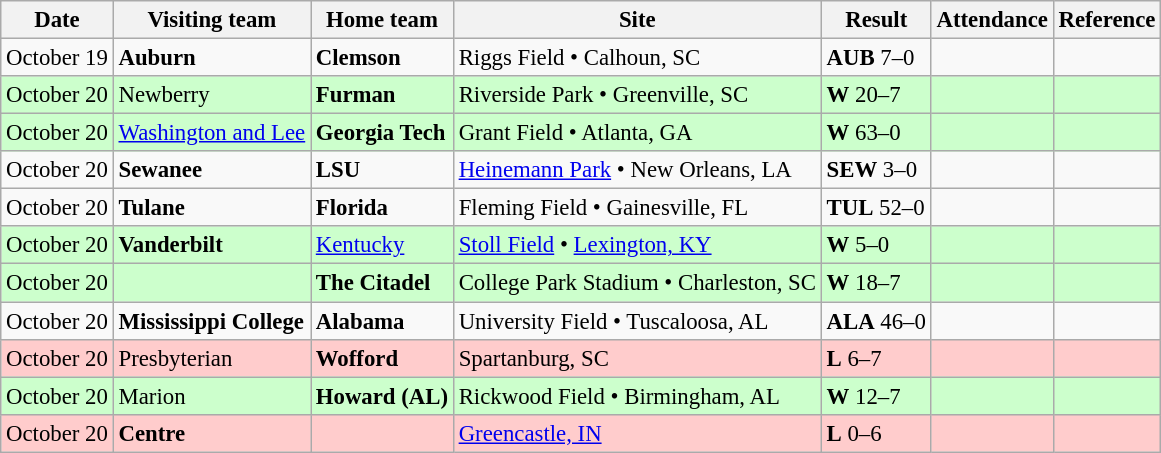<table class="wikitable" style="font-size:95%;">
<tr>
<th>Date</th>
<th>Visiting team</th>
<th>Home team</th>
<th>Site</th>
<th>Result</th>
<th>Attendance</th>
<th class="unsortable">Reference</th>
</tr>
<tr bgcolor=>
<td>October 19</td>
<td><strong>Auburn</strong></td>
<td><strong>Clemson</strong></td>
<td>Riggs Field • Calhoun, SC</td>
<td><strong>AUB</strong> 7–0</td>
<td></td>
<td></td>
</tr>
<tr bgcolor=ccffcc>
<td>October 20</td>
<td>Newberry</td>
<td><strong>Furman</strong></td>
<td>Riverside Park • Greenville, SC</td>
<td><strong>W</strong> 20–7</td>
<td></td>
<td></td>
</tr>
<tr bgcolor=ccffcc>
<td>October 20</td>
<td><a href='#'>Washington and Lee</a></td>
<td><strong>Georgia Tech</strong></td>
<td>Grant Field • Atlanta, GA</td>
<td><strong>W</strong> 63–0</td>
<td></td>
<td></td>
</tr>
<tr bgcolor=>
<td>October 20</td>
<td><strong>Sewanee</strong></td>
<td><strong>LSU</strong></td>
<td><a href='#'>Heinemann Park</a> • New Orleans, LA</td>
<td><strong>SEW</strong> 3–0</td>
<td></td>
<td></td>
</tr>
<tr bgcolor=>
<td>October 20</td>
<td><strong>Tulane</strong></td>
<td><strong>Florida</strong></td>
<td>Fleming Field • Gainesville, FL</td>
<td><strong>TUL</strong> 52–0</td>
<td></td>
<td></td>
</tr>
<tr bgcolor=ccffcc>
<td>October 20</td>
<td><strong>Vanderbilt</strong></td>
<td><a href='#'>Kentucky</a></td>
<td><a href='#'>Stoll Field</a> • <a href='#'>Lexington, KY</a></td>
<td><strong>W</strong> 5–0</td>
<td></td>
<td></td>
</tr>
<tr bgcolor=ccffcc>
<td>October 20</td>
<td></td>
<td><strong>The Citadel</strong></td>
<td>College Park Stadium • Charleston, SC</td>
<td><strong>W</strong> 18–7</td>
<td></td>
<td></td>
</tr>
<tr bgcolor=>
<td>October 20</td>
<td><strong>Mississippi College</strong></td>
<td><strong>Alabama</strong></td>
<td>University Field • Tuscaloosa, AL</td>
<td><strong>ALA</strong> 46–0</td>
<td></td>
<td></td>
</tr>
<tr bgcolor=ffcccc>
<td>October 20</td>
<td>Presbyterian</td>
<td><strong>Wofford</strong></td>
<td>Spartanburg, SC</td>
<td><strong>L</strong> 6–7</td>
<td></td>
<td></td>
</tr>
<tr bgcolor=ccffcc>
<td>October 20</td>
<td>Marion</td>
<td><strong>Howard (AL)</strong></td>
<td>Rickwood Field • Birmingham, AL</td>
<td><strong>W</strong> 12–7</td>
<td></td>
<td></td>
</tr>
<tr bgcolor=ffcccc>
<td>October 20</td>
<td><strong>Centre</strong></td>
<td></td>
<td><a href='#'>Greencastle, IN</a></td>
<td><strong>L</strong> 0–6</td>
<td></td>
<td></td>
</tr>
</table>
